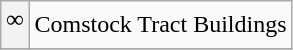<table class="wikitable">
<tr>
<th><strong><sup><big>∞</big></sup></strong></th>
<td>Comstock Tract Buildings</td>
</tr>
<tr>
</tr>
</table>
